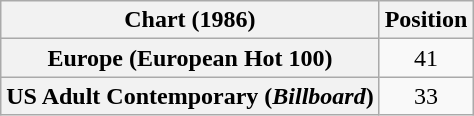<table class="wikitable plainrowheaders" style="text-align:center">
<tr>
<th scope="col">Chart (1986)</th>
<th scope="col">Position</th>
</tr>
<tr>
<th scope="row">Europe (European Hot 100)</th>
<td>41</td>
</tr>
<tr>
<th scope="row">US Adult Contemporary (<em>Billboard</em>)</th>
<td>33</td>
</tr>
</table>
